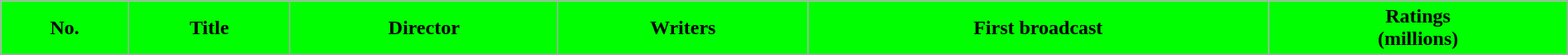<table class="wikitable plainrowheaders" style="width:100%; margin:auto; background:#FFFFF;">
<tr>
<th scope="col" style="background:#00FF00; color:#000;">No.</th>
<th scope="col" style="background:#00FF00; color:#000;">Title</th>
<th scope="col" style="background:#00FF00; color:#000;">Director</th>
<th scope="col" style="background:#00FF00; color:#000;">Writers</th>
<th scope="col" style="background:#00FF00; color:#000;">First broadcast</th>
<th scope="col" style="background:#00FF00; color:#000;">Ratings<br>(millions)<br></th>
</tr>
</table>
